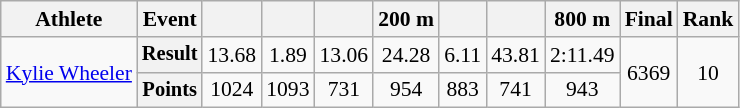<table class="wikitable" style="font-size:90%">
<tr>
<th>Athlete</th>
<th>Event</th>
<th></th>
<th></th>
<th></th>
<th>200 m</th>
<th></th>
<th></th>
<th>800 m</th>
<th>Final</th>
<th>Rank</th>
</tr>
<tr align=center>
<td align=left rowspan=2><a href='#'>Kylie Wheeler</a></td>
<th style="font-size:95%">Result</th>
<td>13.68</td>
<td>1.89</td>
<td>13.06</td>
<td>24.28</td>
<td>6.11</td>
<td>43.81</td>
<td>2:11.49</td>
<td rowspan=2>6369</td>
<td rowspan=2>10</td>
</tr>
<tr align=center>
<th style="font-size:95%">Points</th>
<td>1024</td>
<td>1093</td>
<td>731</td>
<td>954</td>
<td>883</td>
<td>741</td>
<td>943</td>
</tr>
</table>
